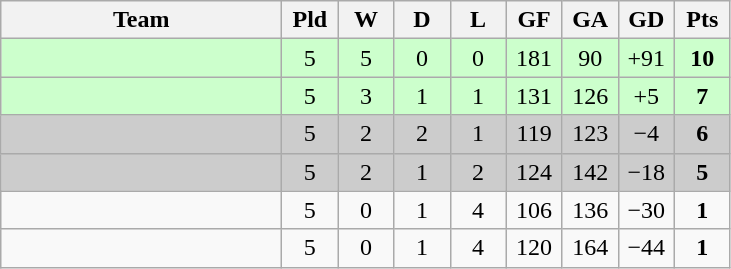<table class="wikitable" style="text-align: center;">
<tr>
<th width="180">Team</th>
<th width="30">Pld</th>
<th width="30">W</th>
<th width="30">D</th>
<th width="30">L</th>
<th width="30">GF</th>
<th width="30">GA</th>
<th width="30">GD</th>
<th width="30">Pts</th>
</tr>
<tr bgcolor=#CCFFCC>
<td align="left"></td>
<td>5</td>
<td>5</td>
<td>0</td>
<td>0</td>
<td>181</td>
<td>90</td>
<td>+91</td>
<td><strong>10</strong></td>
</tr>
<tr bgcolor=#CCFFCC>
<td align="left"></td>
<td>5</td>
<td>3</td>
<td>1</td>
<td>1</td>
<td>131</td>
<td>126</td>
<td>+5</td>
<td><strong>7</strong></td>
</tr>
<tr bgcolor=#CCCCCC>
<td align="left"></td>
<td>5</td>
<td>2</td>
<td>2</td>
<td>1</td>
<td>119</td>
<td>123</td>
<td>−4</td>
<td><strong>6</strong></td>
</tr>
<tr bgcolor=#CCCCCC>
<td align="left"></td>
<td>5</td>
<td>2</td>
<td>1</td>
<td>2</td>
<td>124</td>
<td>142</td>
<td>−18</td>
<td><strong>5</strong></td>
</tr>
<tr>
<td align="left"></td>
<td>5</td>
<td>0</td>
<td>1</td>
<td>4</td>
<td>106</td>
<td>136</td>
<td>−30</td>
<td><strong>1</strong></td>
</tr>
<tr>
<td align="left"></td>
<td>5</td>
<td>0</td>
<td>1</td>
<td>4</td>
<td>120</td>
<td>164</td>
<td>−44</td>
<td><strong>1</strong></td>
</tr>
</table>
